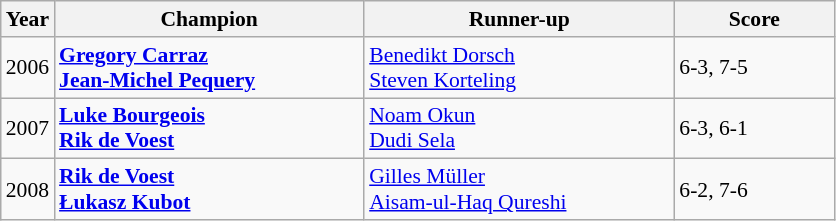<table class="wikitable" style="font-size:90%">
<tr>
<th>Year</th>
<th width="200">Champion</th>
<th width="200">Runner-up</th>
<th width="100">Score</th>
</tr>
<tr>
<td>2006</td>
<td> <strong><a href='#'>Gregory Carraz</a></strong> <br>  <strong><a href='#'>Jean-Michel Pequery</a></strong></td>
<td> <a href='#'>Benedikt Dorsch</a> <br>  <a href='#'>Steven Korteling</a></td>
<td>6-3, 7-5</td>
</tr>
<tr>
<td>2007</td>
<td> <strong><a href='#'>Luke Bourgeois</a></strong> <br>  <strong><a href='#'>Rik de Voest</a></strong></td>
<td> <a href='#'>Noam Okun</a> <br>  <a href='#'>Dudi Sela</a></td>
<td>6-3, 6-1</td>
</tr>
<tr>
<td>2008</td>
<td> <strong><a href='#'>Rik de Voest</a></strong> <br>  <strong><a href='#'>Łukasz Kubot</a></strong></td>
<td> <a href='#'>Gilles Müller</a> <br>  <a href='#'>Aisam-ul-Haq Qureshi</a></td>
<td>6-2, 7-6</td>
</tr>
</table>
